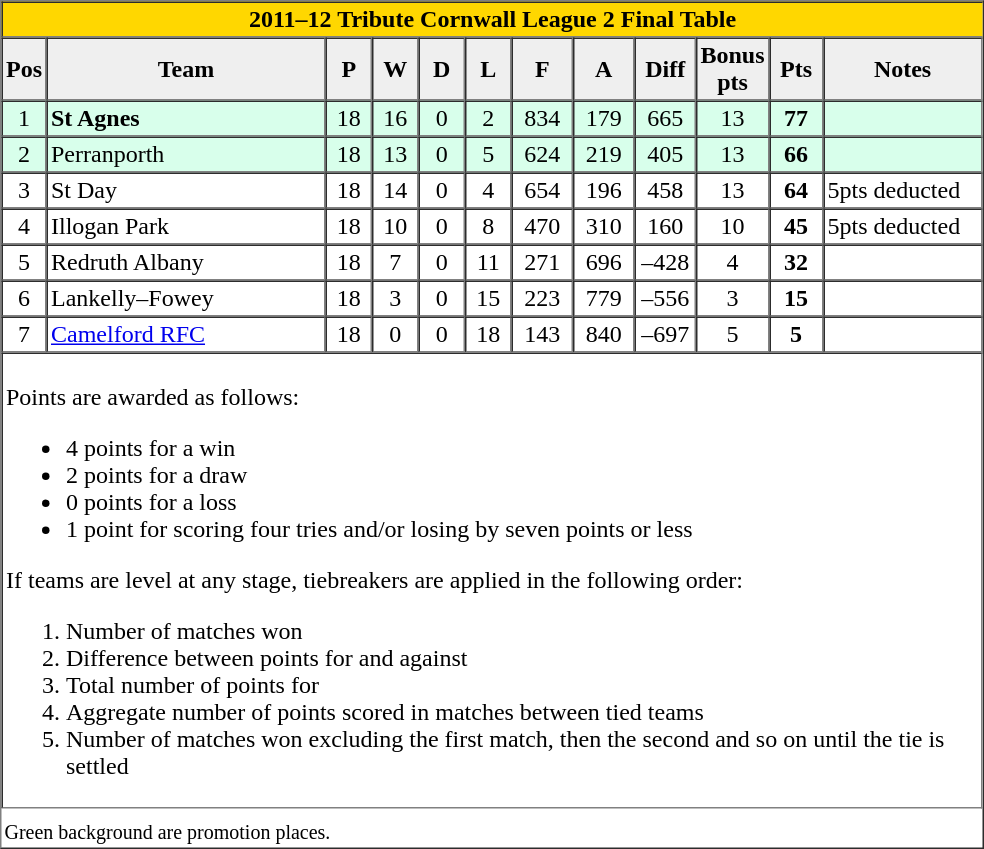<table border="1" cellpadding="2" cellspacing="0">
<tr bgcolor="gold">
<th colspan=12 style="border-right:0px;";>2011–12 Tribute Cornwall League 2 Final Table</th>
</tr>
<tr bgcolor="#efefef">
<th width="20">Pos</th>
<th width="180">Team</th>
<th width="25">P</th>
<th width="25">W</th>
<th width="25">D</th>
<th width="25">L</th>
<th width="35">F</th>
<th width="35">A</th>
<th width="35">Diff</th>
<th width="35">Bonus pts</th>
<th width="30">Pts</th>
<th width="100">Notes</th>
</tr>
<tr bgcolor=#d8ffeb align=center>
<td>1</td>
<td align=left><strong>St Agnes</strong></td>
<td>18</td>
<td>16</td>
<td>0</td>
<td>2</td>
<td>834</td>
<td>179</td>
<td>665</td>
<td>13</td>
<td><strong>77</strong></td>
<td></td>
</tr>
<tr bgcolor=#d8ffeb align=center>
<td>2</td>
<td align=left>Perranporth</td>
<td>18</td>
<td>13</td>
<td>0</td>
<td>5</td>
<td>624</td>
<td>219</td>
<td>405</td>
<td>13</td>
<td><strong>66</strong></td>
<td></td>
</tr>
<tr align=center>
<td>3</td>
<td align=left>St Day</td>
<td>18</td>
<td>14</td>
<td>0</td>
<td>4</td>
<td>654</td>
<td>196</td>
<td>458</td>
<td>13</td>
<td><strong>64</strong></td>
<td align=left>5pts deducted</td>
</tr>
<tr align=center>
<td>4</td>
<td align=left>Illogan Park</td>
<td>18</td>
<td>10</td>
<td>0</td>
<td>8</td>
<td>470</td>
<td>310</td>
<td>160</td>
<td>10</td>
<td><strong>45</strong></td>
<td align=left>5pts deducted</td>
</tr>
<tr align=center>
<td>5</td>
<td align=left>Redruth Albany</td>
<td>18</td>
<td>7</td>
<td>0</td>
<td>11</td>
<td>271</td>
<td>696</td>
<td>–428</td>
<td>4</td>
<td><strong>32</strong></td>
<td></td>
</tr>
<tr align=center>
<td>6</td>
<td align=left>Lankelly–Fowey</td>
<td>18</td>
<td>3</td>
<td>0</td>
<td>15</td>
<td>223</td>
<td>779</td>
<td>–556</td>
<td>3</td>
<td><strong>15</strong></td>
<td></td>
</tr>
<tr align=center>
<td>7</td>
<td align=left><a href='#'>Camelford RFC</a></td>
<td>18</td>
<td>0</td>
<td>0</td>
<td>18</td>
<td>143</td>
<td>840</td>
<td>–697</td>
<td>5</td>
<td><strong>5</strong></td>
<td></td>
</tr>
<tr>
</tr>
<tr bgcolor=#ffffff>
<td colspan="12"><br>Points are awarded as follows:<ul><li>4 points for a win</li><li>2 points for a draw</li><li>0 points for a loss</li><li>1 point for scoring four tries and/or losing by seven points or less</li></ul>If teams are level at any stage, tiebreakers are applied in the following order:<ol><li>Number of matches won</li><li>Difference between points for and against</li><li>Total number of points for</li><li>Aggregate number of points scored in matches between tied teams</li><li>Number of matches won excluding the first match, then the second and so on until the tie is settled</li></ol></td>
</tr>
<tr |align=centre|>
<td colspan="12" style="border:0px"></td>
</tr>
<tr align=centre>
<td colspan="12" style="border:0px" align=centre><small>Green background are promotion places.</small></td>
</tr>
</table>
